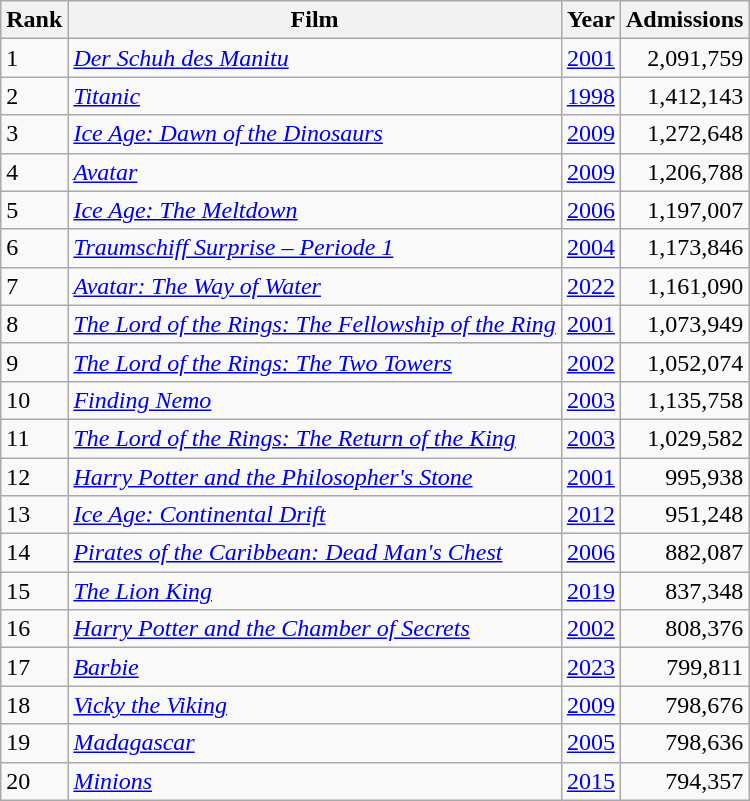<table class="wikitable sortable">
<tr>
<th>Rank</th>
<th>Film</th>
<th>Year</th>
<th>Admissions</th>
</tr>
<tr>
<td>1</td>
<td data-sort-value="Schuh des Manitu"><em><a href='#'>Der Schuh des Manitu</a></em></td>
<td><a href='#'>2001</a></td>
<td align="right">2,091,759</td>
</tr>
<tr>
<td>2</td>
<td><em><a href='#'>Titanic</a></em></td>
<td><a href='#'>1998</a></td>
<td align="right">1,412,143</td>
</tr>
<tr>
<td>3</td>
<td><em><a href='#'>Ice Age: Dawn of the Dinosaurs</a></em></td>
<td><a href='#'>2009</a></td>
<td align="right">1,272,648</td>
</tr>
<tr>
<td>4</td>
<td><em><a href='#'>Avatar</a></em></td>
<td><a href='#'>2009</a></td>
<td align="right">1,206,788</td>
</tr>
<tr>
<td>5</td>
<td><em><a href='#'>Ice Age: The Meltdown</a></em></td>
<td><a href='#'>2006</a></td>
<td align="right">1,197,007</td>
</tr>
<tr>
<td>6</td>
<td><em><a href='#'>Traumschiff Surprise&nbsp;– Periode&nbsp;1</a></em></td>
<td><a href='#'>2004</a></td>
<td align="right">1,173,846</td>
</tr>
<tr>
<td>7</td>
<td><em><a href='#'>Avatar: The Way of Water</a></em></td>
<td><a href='#'>2022</a></td>
<td align="right">1,161,090</td>
</tr>
<tr>
<td>8</td>
<td data-sort-value="Lord of the Rings: The Fellowship of the Ring"><em><a href='#'>The Lord of the Rings: The Fellowship of the Ring</a></em></td>
<td><a href='#'>2001</a></td>
<td align="right">1,073,949</td>
</tr>
<tr>
<td>9</td>
<td data-sort-value="Lord of the Rings: The Two Towers"><em><a href='#'>The Lord of the Rings: The Two Towers</a></em></td>
<td><a href='#'>2002</a></td>
<td align="right">1,052,074</td>
</tr>
<tr>
<td>10</td>
<td><em><a href='#'>Finding Nemo</a></em></td>
<td><a href='#'>2003</a></td>
<td align="right">1,135,758</td>
</tr>
<tr>
<td>11</td>
<td data-sort-value="Lord of the Rings: The Return of the King"><em><a href='#'>The Lord of the Rings: The Return of the King</a></em></td>
<td><a href='#'>2003</a></td>
<td align="right">1,029,582</td>
</tr>
<tr>
<td>12</td>
<td><em><a href='#'>Harry Potter and the Philosopher's Stone</a></em></td>
<td><a href='#'>2001</a></td>
<td align="right">995,938</td>
</tr>
<tr>
<td>13</td>
<td><em><a href='#'>Ice Age: Continental Drift</a></em></td>
<td><a href='#'>2012</a></td>
<td align="right">951,248</td>
</tr>
<tr>
<td>14</td>
<td><em><a href='#'>Pirates of the Caribbean: Dead Man's Chest</a></em></td>
<td><a href='#'>2006</a></td>
<td align="right">882,087</td>
</tr>
<tr>
<td>15</td>
<td><em><a href='#'>The Lion King</a></em></td>
<td><a href='#'>2019</a></td>
<td align="right">837,348</td>
</tr>
<tr>
<td>16</td>
<td><em><a href='#'>Harry Potter and the Chamber of Secrets</a></em></td>
<td><a href='#'>2002</a></td>
<td align="right">808,376</td>
</tr>
<tr>
<td>17</td>
<td><em><a href='#'>Barbie</a></em></td>
<td><a href='#'>2023</a></td>
<td align="right">799,811</td>
</tr>
<tr>
<td>18</td>
<td><em><a href='#'>Vicky the Viking</a></em></td>
<td><a href='#'>2009</a></td>
<td align="right">798,676</td>
</tr>
<tr>
<td>19</td>
<td><em><a href='#'>Madagascar</a></em></td>
<td><a href='#'>2005</a></td>
<td align="right">798,636</td>
</tr>
<tr>
<td>20</td>
<td><em><a href='#'>Minions</a></em></td>
<td><a href='#'>2015</a></td>
<td align="right">794,357</td>
</tr>
</table>
